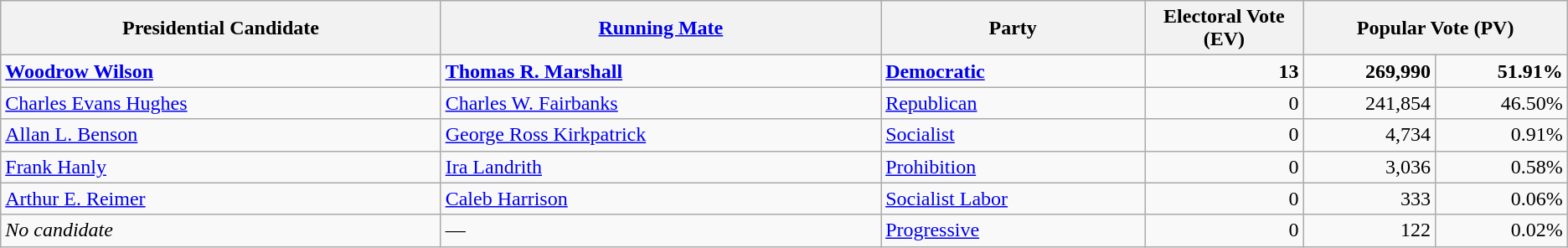<table class="wikitable">
<tr>
<th width="25%">Presidential Candidate</th>
<th width="25%"><a href='#'>Running Mate</a></th>
<th width="15%">Party</th>
<th width="9%">Electoral Vote (EV)</th>
<th colspan="2" width="15%">Popular Vote (PV)</th>
</tr>
<tr>
<td><strong><a href='#'>Woodrow Wilson</a></strong></td>
<td><strong><a href='#'>Thomas R. Marshall</a></strong></td>
<td><strong><a href='#'>Democratic</a></strong></td>
<td align="right"><strong>13</strong></td>
<td align="right"><strong>269,990</strong></td>
<td align="right"><strong>51.91%</strong></td>
</tr>
<tr>
<td><a href='#'>Charles Evans Hughes</a></td>
<td><a href='#'>Charles W. Fairbanks</a></td>
<td><a href='#'>Republican</a></td>
<td align="right">0</td>
<td align="right">241,854</td>
<td align="right">46.50%</td>
</tr>
<tr>
<td><a href='#'>Allan L. Benson</a></td>
<td><a href='#'>George Ross Kirkpatrick</a></td>
<td><a href='#'>Socialist</a></td>
<td align="right">0</td>
<td align="right">4,734</td>
<td align="right">0.91%</td>
</tr>
<tr>
<td><a href='#'>Frank Hanly</a></td>
<td><a href='#'>Ira Landrith</a></td>
<td><a href='#'>Prohibition</a></td>
<td align="right">0</td>
<td align="right">3,036</td>
<td align="right">0.58%</td>
</tr>
<tr>
<td><a href='#'>Arthur E. Reimer</a></td>
<td><a href='#'>Caleb Harrison</a></td>
<td><a href='#'>Socialist Labor</a></td>
<td align="right">0</td>
<td align="right">333</td>
<td align="right">0.06%</td>
</tr>
<tr>
<td><em>No candidate</em></td>
<td>—</td>
<td><a href='#'>Progressive</a></td>
<td align="right">0</td>
<td align="right">122</td>
<td align="right">0.02%</td>
</tr>
</table>
